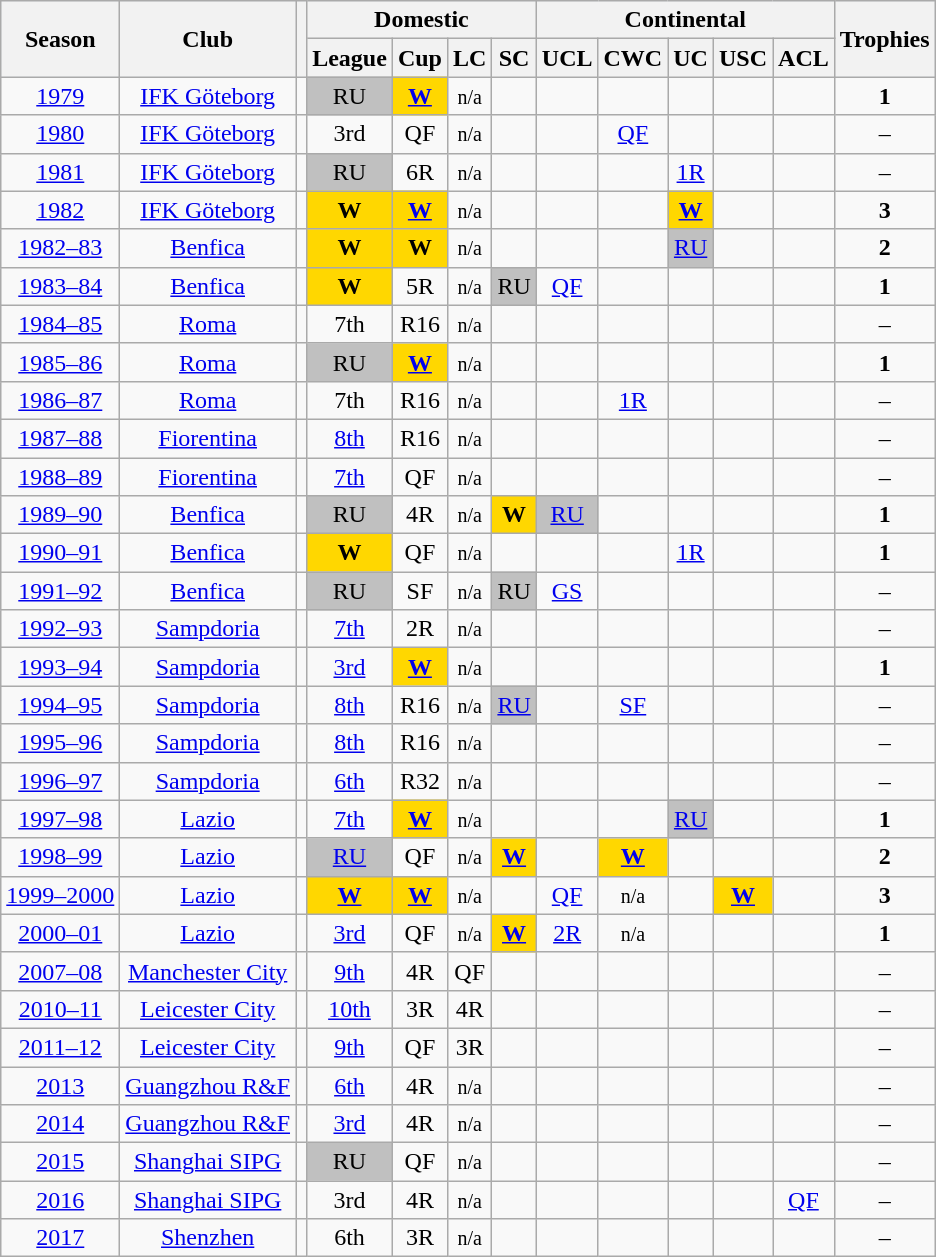<table class="wikitable" style="text-align:center;">
<tr style="background:#f0f6ff;">
<th rowspan=2>Season</th>
<th rowspan=2>Club</th>
<th rowspan=2></th>
<th colspan=4>Domestic</th>
<th colspan=5>Continental</th>
<th rowspan=2>Trophies</th>
</tr>
<tr>
<th>League</th>
<th>Cup</th>
<th>LC</th>
<th>SC</th>
<th>UCL</th>
<th>CWC</th>
<th>UC</th>
<th>USC</th>
<th>ACL</th>
</tr>
<tr>
<td><a href='#'>1979</a></td>
<td><a href='#'>IFK Göteborg</a></td>
<td></td>
<td bgcolor=silver>RU</td>
<td bgcolor=gold><strong><a href='#'>W</a></strong></td>
<td><small> n/a </small></td>
<td></td>
<td></td>
<td></td>
<td></td>
<td></td>
<td></td>
<td><strong>1</strong></td>
</tr>
<tr>
<td><a href='#'>1980</a></td>
<td><a href='#'>IFK Göteborg</a></td>
<td></td>
<td>3rd</td>
<td>QF</td>
<td><small> n/a </small></td>
<td></td>
<td></td>
<td><a href='#'>QF</a></td>
<td></td>
<td></td>
<td></td>
<td>–</td>
</tr>
<tr>
<td><a href='#'>1981</a></td>
<td><a href='#'>IFK Göteborg</a></td>
<td></td>
<td bgcolor=silver>RU</td>
<td>6R</td>
<td><small> n/a </small></td>
<td></td>
<td></td>
<td></td>
<td><a href='#'>1R</a></td>
<td></td>
<td></td>
<td>–</td>
</tr>
<tr>
<td><a href='#'>1982</a></td>
<td><a href='#'>IFK Göteborg</a></td>
<td></td>
<td bgcolor=gold><strong>W</strong></td>
<td bgcolor=gold><strong><a href='#'>W</a></strong></td>
<td><small> n/a </small></td>
<td></td>
<td></td>
<td></td>
<td bgcolor=gold><strong><a href='#'>W</a></strong></td>
<td></td>
<td></td>
<td><strong>3</strong></td>
</tr>
<tr>
<td><a href='#'>1982–83</a></td>
<td><a href='#'>Benfica</a></td>
<td></td>
<td bgcolor=gold><strong>W</strong></td>
<td bgcolor=gold><strong>W</strong></td>
<td><small> n/a </small></td>
<td></td>
<td></td>
<td></td>
<td bgcolor=silver><a href='#'>RU</a></td>
<td></td>
<td></td>
<td><strong>2</strong></td>
</tr>
<tr>
<td><a href='#'>1983–84</a></td>
<td><a href='#'>Benfica</a></td>
<td></td>
<td bgcolor=gold><strong>W</strong></td>
<td>5R</td>
<td><small> n/a </small></td>
<td bgcolor=silver>RU</td>
<td><a href='#'>QF</a></td>
<td></td>
<td></td>
<td></td>
<td></td>
<td><strong>1</strong></td>
</tr>
<tr>
<td><a href='#'>1984–85</a></td>
<td><a href='#'>Roma</a></td>
<td></td>
<td>7th</td>
<td>R16</td>
<td><small> n/a </small></td>
<td></td>
<td></td>
<td></td>
<td></td>
<td></td>
<td></td>
<td>–</td>
</tr>
<tr>
<td><a href='#'>1985–86</a></td>
<td><a href='#'>Roma</a></td>
<td></td>
<td bgcolor=silver>RU</td>
<td bgcolor=gold><strong><a href='#'>W</a></strong></td>
<td><small> n/a </small></td>
<td></td>
<td></td>
<td></td>
<td></td>
<td></td>
<td></td>
<td><strong>1</strong></td>
</tr>
<tr>
<td><a href='#'>1986–87</a></td>
<td><a href='#'>Roma</a></td>
<td></td>
<td>7th</td>
<td>R16</td>
<td><small> n/a </small></td>
<td></td>
<td></td>
<td><a href='#'>1R</a></td>
<td></td>
<td></td>
<td></td>
<td>–</td>
</tr>
<tr>
<td><a href='#'>1987–88</a></td>
<td><a href='#'>Fiorentina</a></td>
<td></td>
<td><a href='#'>8th</a></td>
<td>R16</td>
<td><small> n/a </small></td>
<td></td>
<td></td>
<td></td>
<td></td>
<td></td>
<td></td>
<td>–</td>
</tr>
<tr>
<td><a href='#'>1988–89</a></td>
<td><a href='#'>Fiorentina</a></td>
<td></td>
<td><a href='#'>7th</a></td>
<td>QF</td>
<td><small> n/a </small></td>
<td></td>
<td></td>
<td></td>
<td></td>
<td></td>
<td></td>
<td>–</td>
</tr>
<tr>
<td><a href='#'>1989–90</a></td>
<td><a href='#'>Benfica</a></td>
<td></td>
<td bgcolor=silver>RU</td>
<td>4R</td>
<td><small> n/a </small></td>
<td bgcolor=gold><strong>W</strong></td>
<td bgcolor=silver><a href='#'>RU</a></td>
<td></td>
<td></td>
<td></td>
<td></td>
<td><strong>1</strong></td>
</tr>
<tr>
<td><a href='#'>1990–91</a></td>
<td><a href='#'>Benfica</a></td>
<td></td>
<td bgcolor=gold><strong>W</strong></td>
<td>QF</td>
<td><small> n/a </small></td>
<td></td>
<td></td>
<td></td>
<td><a href='#'>1R</a></td>
<td></td>
<td></td>
<td><strong>1</strong></td>
</tr>
<tr>
<td><a href='#'>1991–92</a></td>
<td><a href='#'>Benfica</a></td>
<td></td>
<td bgcolor=silver>RU</td>
<td>SF</td>
<td><small> n/a </small></td>
<td bgcolor=silver>RU</td>
<td><a href='#'>GS</a></td>
<td></td>
<td></td>
<td></td>
<td></td>
<td>–</td>
</tr>
<tr>
<td><a href='#'>1992–93</a></td>
<td><a href='#'>Sampdoria</a></td>
<td></td>
<td><a href='#'>7th</a></td>
<td>2R</td>
<td><small> n/a </small></td>
<td></td>
<td></td>
<td></td>
<td></td>
<td></td>
<td></td>
<td>–</td>
</tr>
<tr>
<td><a href='#'>1993–94</a></td>
<td><a href='#'>Sampdoria</a></td>
<td></td>
<td><a href='#'>3rd</a></td>
<td bgcolor=gold><strong><a href='#'>W</a></strong></td>
<td><small> n/a </small></td>
<td></td>
<td></td>
<td></td>
<td></td>
<td></td>
<td></td>
<td><strong>1</strong></td>
</tr>
<tr>
<td><a href='#'>1994–95</a></td>
<td><a href='#'>Sampdoria</a></td>
<td></td>
<td><a href='#'>8th</a></td>
<td>R16</td>
<td><small> n/a </small></td>
<td bgcolor=silver><a href='#'>RU</a></td>
<td></td>
<td><a href='#'>SF</a></td>
<td></td>
<td></td>
<td></td>
<td>–</td>
</tr>
<tr>
<td><a href='#'>1995–96</a></td>
<td><a href='#'>Sampdoria</a></td>
<td></td>
<td><a href='#'>8th</a></td>
<td>R16</td>
<td><small> n/a </small></td>
<td></td>
<td></td>
<td></td>
<td></td>
<td></td>
<td></td>
<td>–</td>
</tr>
<tr>
<td><a href='#'>1996–97</a></td>
<td><a href='#'>Sampdoria</a></td>
<td></td>
<td><a href='#'>6th</a></td>
<td>R32</td>
<td><small> n/a </small></td>
<td></td>
<td></td>
<td></td>
<td></td>
<td></td>
<td></td>
<td>–</td>
</tr>
<tr>
<td><a href='#'>1997–98</a></td>
<td><a href='#'>Lazio</a></td>
<td></td>
<td><a href='#'>7th</a></td>
<td bgcolor=gold><strong><a href='#'>W</a></strong></td>
<td><small> n/a </small></td>
<td></td>
<td></td>
<td></td>
<td bgcolor=silver><a href='#'>RU</a></td>
<td></td>
<td></td>
<td><strong>1</strong></td>
</tr>
<tr>
<td><a href='#'>1998–99</a></td>
<td><a href='#'>Lazio</a></td>
<td></td>
<td bgcolor=silver><a href='#'>RU</a></td>
<td>QF</td>
<td><small> n/a </small></td>
<td bgcolor=gold><strong><a href='#'>W</a></strong></td>
<td></td>
<td bgcolor=gold><strong><a href='#'>W</a></strong></td>
<td></td>
<td></td>
<td></td>
<td><strong>2</strong></td>
</tr>
<tr>
<td><a href='#'>1999–2000</a></td>
<td><a href='#'>Lazio</a></td>
<td></td>
<td bgcolor=gold><strong><a href='#'>W</a></strong></td>
<td bgcolor=gold><strong><a href='#'>W</a></strong></td>
<td><small> n/a </small></td>
<td></td>
<td><a href='#'>QF</a></td>
<td><small> n/a </small></td>
<td></td>
<td bgcolor=gold><strong><a href='#'>W</a></strong></td>
<td></td>
<td><strong>3</strong></td>
</tr>
<tr>
<td><a href='#'>2000–01</a></td>
<td><a href='#'>Lazio</a></td>
<td></td>
<td><a href='#'>3rd</a></td>
<td>QF</td>
<td><small> n/a </small></td>
<td bgcolor=gold><strong><a href='#'>W</a></strong></td>
<td><a href='#'>2R</a></td>
<td><small> n/a </small></td>
<td></td>
<td></td>
<td></td>
<td><strong>1</strong></td>
</tr>
<tr>
<td><a href='#'>2007–08</a></td>
<td><a href='#'>Manchester City</a></td>
<td></td>
<td><a href='#'>9th</a></td>
<td>4R</td>
<td>QF</td>
<td></td>
<td></td>
<td></td>
<td></td>
<td></td>
<td></td>
<td>–</td>
</tr>
<tr>
<td><a href='#'>2010–11</a></td>
<td><a href='#'>Leicester City</a></td>
<td></td>
<td><a href='#'>10th</a></td>
<td>3R</td>
<td>4R</td>
<td></td>
<td></td>
<td></td>
<td></td>
<td></td>
<td></td>
<td>–</td>
</tr>
<tr>
<td><a href='#'>2011–12</a></td>
<td><a href='#'>Leicester City</a></td>
<td></td>
<td><a href='#'>9th</a></td>
<td>QF</td>
<td>3R</td>
<td></td>
<td></td>
<td></td>
<td></td>
<td></td>
<td></td>
<td>–</td>
</tr>
<tr>
<td><a href='#'>2013</a></td>
<td><a href='#'>Guangzhou R&F</a></td>
<td></td>
<td><a href='#'>6th</a></td>
<td>4R</td>
<td><small> n/a </small></td>
<td></td>
<td></td>
<td></td>
<td></td>
<td></td>
<td></td>
<td>–</td>
</tr>
<tr>
<td><a href='#'>2014</a></td>
<td><a href='#'>Guangzhou R&F</a></td>
<td></td>
<td><a href='#'>3rd</a></td>
<td>4R</td>
<td><small> n/a </small></td>
<td></td>
<td></td>
<td></td>
<td></td>
<td></td>
<td></td>
<td>–</td>
</tr>
<tr>
<td><a href='#'>2015</a></td>
<td><a href='#'>Shanghai SIPG</a></td>
<td></td>
<td bgcolor=silver>RU</td>
<td>QF</td>
<td><small> n/a </small></td>
<td></td>
<td></td>
<td></td>
<td></td>
<td></td>
<td></td>
<td>–</td>
</tr>
<tr>
<td><a href='#'>2016</a></td>
<td><a href='#'>Shanghai SIPG</a></td>
<td></td>
<td>3rd</td>
<td>4R</td>
<td><small> n/a </small></td>
<td></td>
<td></td>
<td></td>
<td></td>
<td></td>
<td><a href='#'>QF</a></td>
<td>–</td>
</tr>
<tr>
<td><a href='#'>2017</a></td>
<td><a href='#'>Shenzhen</a></td>
<td></td>
<td>6th</td>
<td>3R</td>
<td><small> n/a </small></td>
<td></td>
<td></td>
<td></td>
<td></td>
<td></td>
<td></td>
<td>–</td>
</tr>
</table>
